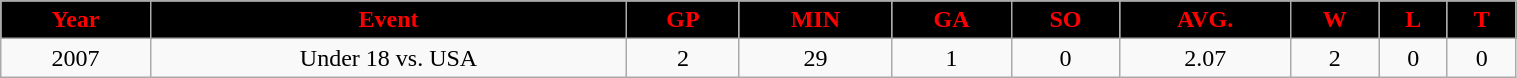<table class="wikitable" width="80%">
<tr align="center"  style="background:black;color:red;">
<td><strong>Year</strong></td>
<td><strong>Event</strong></td>
<td><strong>GP</strong></td>
<td><strong>MIN</strong></td>
<td><strong>GA</strong></td>
<td><strong>SO</strong></td>
<td><strong>AVG.</strong></td>
<td><strong>W</strong></td>
<td><strong>L</strong></td>
<td><strong>T</strong></td>
</tr>
<tr align="center" bgcolor="">
<td>2007</td>
<td>Under 18 vs. USA</td>
<td>2</td>
<td>29</td>
<td>1</td>
<td>0</td>
<td>2.07</td>
<td>2</td>
<td>0</td>
<td>0</td>
</tr>
</table>
